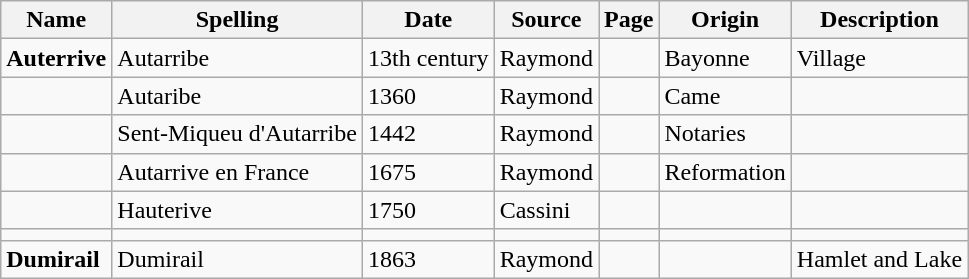<table class="wikitable">
<tr>
<th>Name</th>
<th>Spelling</th>
<th>Date</th>
<th>Source</th>
<th>Page</th>
<th>Origin</th>
<th>Description</th>
</tr>
<tr>
<td><strong>Auterrive</strong></td>
<td>Autarribe</td>
<td>13th century</td>
<td>Raymond</td>
<td></td>
<td>Bayonne</td>
<td>Village</td>
</tr>
<tr>
<td></td>
<td>Autaribe</td>
<td>1360</td>
<td>Raymond</td>
<td></td>
<td>Came</td>
<td></td>
</tr>
<tr>
<td></td>
<td>Sent-Miqueu d'Autarribe</td>
<td>1442</td>
<td>Raymond</td>
<td></td>
<td>Notaries</td>
<td></td>
</tr>
<tr>
<td></td>
<td>Autarrive en France</td>
<td>1675</td>
<td>Raymond</td>
<td></td>
<td>Reformation</td>
<td></td>
</tr>
<tr>
<td></td>
<td>Hauterive</td>
<td>1750</td>
<td>Cassini</td>
<td></td>
<td></td>
<td></td>
</tr>
<tr>
<td></td>
<td></td>
<td></td>
<td></td>
<td></td>
<td></td>
<td></td>
</tr>
<tr>
<td><strong>Dumirail</strong></td>
<td>Dumirail</td>
<td>1863</td>
<td>Raymond</td>
<td></td>
<td></td>
<td>Hamlet and Lake</td>
</tr>
</table>
